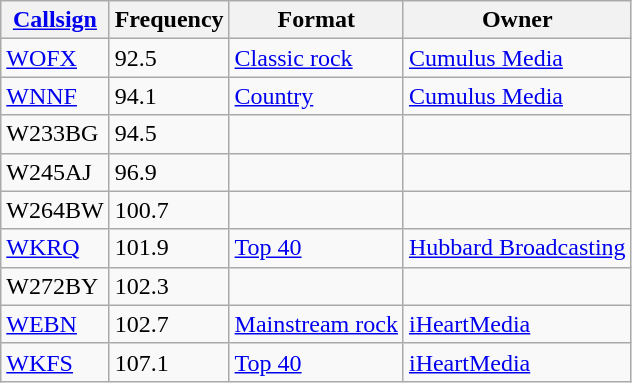<table class="wikitable">
<tr>
<th><a href='#'>Callsign</a></th>
<th>Frequency</th>
<th>Format</th>
<th>Owner</th>
</tr>
<tr>
<td><a href='#'>WOFX</a></td>
<td>92.5</td>
<td><a href='#'>Classic rock</a></td>
<td><a href='#'>Cumulus Media</a></td>
</tr>
<tr>
<td><a href='#'>WNNF</a></td>
<td>94.1</td>
<td><a href='#'>Country</a></td>
<td><a href='#'>Cumulus Media</a></td>
</tr>
<tr>
<td>W233BG</td>
<td>94.5</td>
<td></td>
<td></td>
</tr>
<tr>
<td>W245AJ</td>
<td>96.9</td>
<td></td>
<td></td>
</tr>
<tr>
<td>W264BW</td>
<td>100.7</td>
<td></td>
<td></td>
</tr>
<tr>
<td><a href='#'>WKRQ</a></td>
<td>101.9</td>
<td><a href='#'>Top 40</a></td>
<td><a href='#'>Hubbard Broadcasting</a></td>
</tr>
<tr>
<td>W272BY</td>
<td>102.3</td>
<td></td>
<td></td>
</tr>
<tr>
<td><a href='#'>WEBN</a></td>
<td>102.7</td>
<td><a href='#'>Mainstream rock</a></td>
<td><a href='#'>iHeartMedia</a></td>
</tr>
<tr>
<td><a href='#'>WKFS</a></td>
<td>107.1</td>
<td><a href='#'>Top 40</a></td>
<td><a href='#'>iHeartMedia</a></td>
</tr>
</table>
